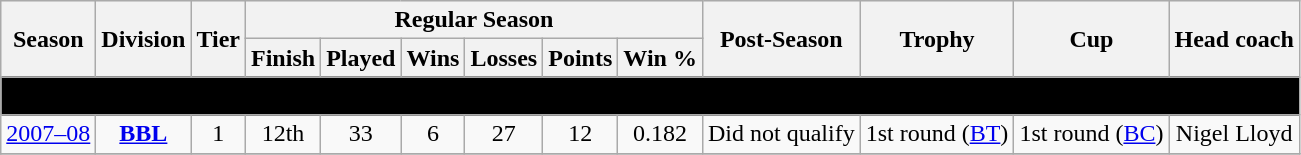<table class="wikitable" style="font-size:100%;">
<tr bgcolor="#efefef">
<th rowspan="2">Season</th>
<th rowspan="2">Division</th>
<th rowspan="2">Tier</th>
<th colspan="6">Regular Season</th>
<th rowspan="2">Post-Season</th>
<th rowspan="2">Trophy</th>
<th rowspan="2">Cup</th>
<th rowspan="2">Head coach</th>
</tr>
<tr>
<th>Finish</th>
<th>Played</th>
<th>Wins</th>
<th>Losses</th>
<th>Points</th>
<th>Win %</th>
</tr>
<tr>
<td colspan="13" align=center bgcolor="black"><span><strong>Birmingham Panthers</strong></span></td>
</tr>
<tr>
<td style="text-align:center;"><a href='#'>2007–08</a></td>
<td style="text-align:center;"><strong><a href='#'>BBL</a></strong></td>
<td style="text-align:center;">1</td>
<td style="text-align:center;">12th</td>
<td style="text-align:center;">33</td>
<td style="text-align:center;">6</td>
<td style="text-align:center;">27</td>
<td style="text-align:center;">12</td>
<td style="text-align:center;">0.182</td>
<td style="text-align:center;">Did not qualify</td>
<td style="text-align:center;">1st round (<a href='#'>BT</a>)</td>
<td style="text-align:center;">1st round (<a href='#'>BC</a>)</td>
<td style="text-align:center;">Nigel Lloyd</td>
</tr>
<tr>
</tr>
</table>
